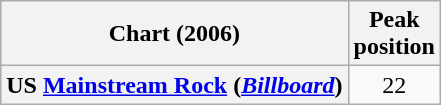<table class="wikitable sortable plainrowheaders" style="text-align:center">
<tr>
<th scope="col">Chart (2006)</th>
<th scope="col">Peak<br>position</th>
</tr>
<tr>
<th scope="row">US <a href='#'>Mainstream Rock</a> (<em><a href='#'>Billboard</a></em>)</th>
<td>22</td>
</tr>
</table>
